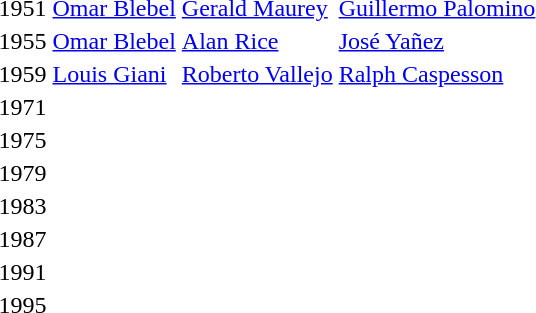<table>
<tr>
<td>1951</td>
<td><a href='#'>Omar Blebel</a><br></td>
<td><a href='#'>Gerald Maurey</a><br></td>
<td><a href='#'>Guillermo Palomino</a><br></td>
</tr>
<tr>
<td>1955</td>
<td><a href='#'>Omar Blebel</a><br></td>
<td><a href='#'>Alan Rice</a><br></td>
<td><a href='#'>José Yañez</a><br></td>
</tr>
<tr>
<td>1959</td>
<td><a href='#'>Louis Giani</a><br></td>
<td><a href='#'>Roberto Vallejo</a><br></td>
<td><a href='#'>Ralph Caspesson</a><br></td>
</tr>
<tr>
<td>1971</td>
<td></td>
<td></td>
<td></td>
</tr>
<tr>
<td>1975</td>
<td></td>
<td></td>
<td></td>
</tr>
<tr>
<td>1979</td>
<td></td>
<td></td>
<td></td>
</tr>
<tr>
<td>1983</td>
<td></td>
<td></td>
<td></td>
</tr>
<tr>
<td>1987</td>
<td></td>
<td></td>
<td></td>
</tr>
<tr>
<td>1991</td>
<td></td>
<td></td>
<td></td>
</tr>
<tr>
<td>1995</td>
<td></td>
<td></td>
<td></td>
</tr>
</table>
